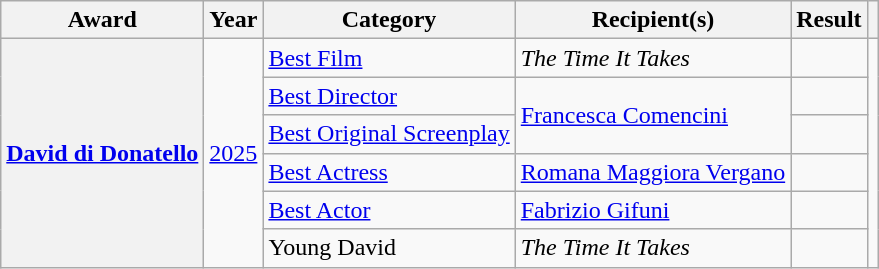<table class="wikitable plainrowheaders sortable">
<tr>
<th>Award</th>
<th>Year</th>
<th>Category</th>
<th>Recipient(s)</th>
<th>Result</th>
<th class="unsortable"></th>
</tr>
<tr>
<th rowspan="6" scope="row"><a href='#'>David di Donatello</a></th>
<td rowspan="6"><a href='#'>2025</a></td>
<td><a href='#'>Best Film</a></td>
<td><em>The Time It Takes</em></td>
<td></td>
<td rowspan="6"></td>
</tr>
<tr>
<td><a href='#'>Best Director</a></td>
<td rowspan="2"><a href='#'>Francesca Comencini</a></td>
<td></td>
</tr>
<tr>
<td><a href='#'>Best Original Screenplay</a></td>
<td></td>
</tr>
<tr>
<td><a href='#'>Best Actress</a></td>
<td><a href='#'>Romana Maggiora Vergano</a></td>
<td></td>
</tr>
<tr>
<td><a href='#'>Best Actor</a></td>
<td><a href='#'>Fabrizio Gifuni</a></td>
<td></td>
</tr>
<tr>
<td>Young David</td>
<td><em>The Time It Takes</em></td>
<td></td>
</tr>
</table>
